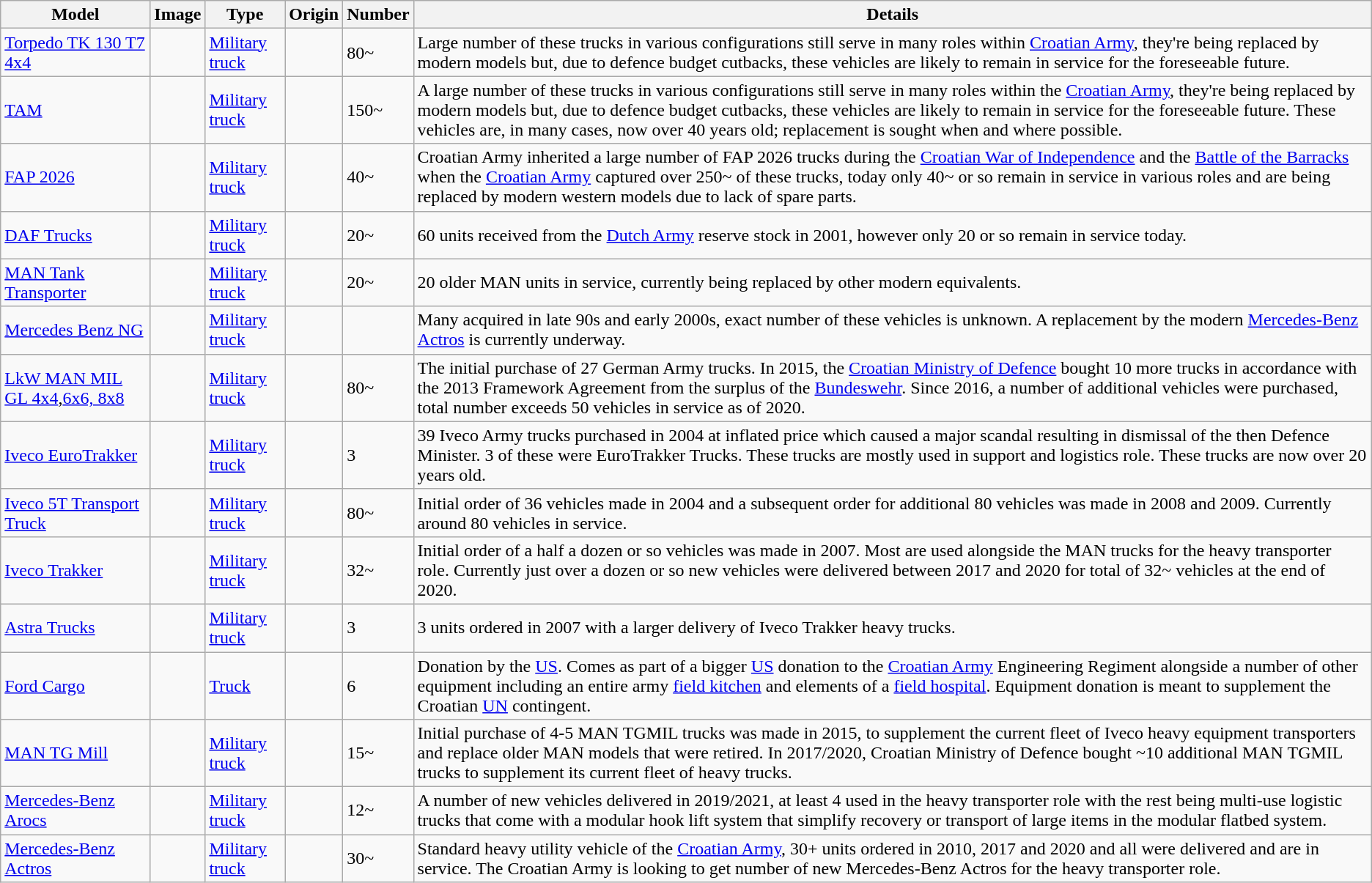<table class="wikitable">
<tr>
<th>Model</th>
<th>Image</th>
<th>Type</th>
<th>Origin</th>
<th>Number</th>
<th>Details</th>
</tr>
<tr>
<td><a href='#'>Torpedo TK 130 T7 4x4</a></td>
<td></td>
<td><a href='#'>Military truck</a></td>
<td></td>
<td>80~</td>
<td>Large number of these trucks in various configurations still serve in many roles within <a href='#'>Croatian Army</a>, they're being replaced by modern models but, due to defence budget cutbacks, these vehicles are likely to remain in service for the foreseeable future.</td>
</tr>
<tr>
<td><a href='#'>TAM</a></td>
<td></td>
<td><a href='#'>Military truck</a></td>
<td><br></td>
<td>150~</td>
<td>A large number of these trucks in various configurations still serve in many roles within the <a href='#'>Croatian Army</a>, they're being replaced by modern models but, due to defence budget cutbacks, these vehicles are likely to remain in service for the foreseeable future. These vehicles are, in many cases, now over 40 years old; replacement is sought when and where possible.</td>
</tr>
<tr>
<td><a href='#'>FAP 2026</a></td>
<td></td>
<td><a href='#'>Military truck</a></td>
<td></td>
<td>40~</td>
<td>Croatian Army inherited a large number of FAP 2026 trucks during the <a href='#'>Croatian War of Independence</a> and the <a href='#'>Battle of the Barracks</a> when the <a href='#'>Croatian Army</a> captured over 250~ of these trucks, today only 40~ or so remain in service in various roles and are being replaced by modern western models due to lack of spare parts.</td>
</tr>
<tr>
<td><a href='#'>DAF Trucks</a></td>
<td></td>
<td><a href='#'>Military truck</a></td>
<td></td>
<td>20~</td>
<td>60 units received from the <a href='#'>Dutch Army</a> reserve stock in 2001, however only 20 or so remain in service today.</td>
</tr>
<tr>
<td><a href='#'>MAN Tank Transporter</a></td>
<td></td>
<td><a href='#'>Military truck</a></td>
<td></td>
<td>20~</td>
<td>20 older MAN units in service, currently being replaced by other modern equivalents.</td>
</tr>
<tr>
<td><a href='#'>Mercedes Benz NG</a></td>
<td></td>
<td><a href='#'>Military truck</a></td>
<td></td>
<td></td>
<td>Many acquired in late 90s and early 2000s, exact number of these vehicles is unknown. A replacement by the modern <a href='#'>Mercedes-Benz Actros</a> is currently underway.</td>
</tr>
<tr>
<td><a href='#'>LkW MAN MIL GL 4x4</a>,<a href='#'>6x6, 8x8</a></td>
<td></td>
<td><a href='#'>Military truck</a></td>
<td></td>
<td>80~ </td>
<td>The initial purchase of 27 German Army trucks. In 2015, the <a href='#'>Croatian Ministry of Defence</a> bought 10 more trucks in accordance with the 2013 Framework Agreement from the surplus of the <a href='#'>Bundeswehr</a>. Since 2016, a number of additional vehicles were purchased, total number exceeds 50 vehicles in service as of 2020.</td>
</tr>
<tr>
<td><a href='#'>Iveco EuroTrakker</a></td>
<td></td>
<td><a href='#'>Military truck</a></td>
<td></td>
<td>3</td>
<td>39 Iveco Army trucks purchased in 2004 at inflated price which caused a major scandal resulting in dismissal of the then Defence Minister. 3 of these were EuroTrakker Trucks. These trucks are mostly used in support and logistics role. These trucks are now over 20 years old.</td>
</tr>
<tr>
<td><a href='#'>Iveco 5T Transport Truck</a></td>
<td></td>
<td><a href='#'>Military truck</a></td>
<td></td>
<td>80~</td>
<td>Initial order of 36 vehicles made in 2004 and a subsequent order for additional 80 vehicles was made in 2008 and 2009. Currently around 80 vehicles in service.</td>
</tr>
<tr>
<td><a href='#'>Iveco Trakker</a></td>
<td></td>
<td><a href='#'>Military truck</a></td>
<td></td>
<td>32~</td>
<td>Initial order of a half a dozen or so vehicles was made in 2007. Most are used alongside the MAN trucks for the heavy transporter role. Currently just over a dozen or so new vehicles were delivered between 2017 and 2020 for total of 32~ vehicles at the end of 2020.</td>
</tr>
<tr>
<td><a href='#'>Astra Trucks</a></td>
<td></td>
<td><a href='#'>Military truck</a></td>
<td></td>
<td>3</td>
<td>3 units ordered in 2007 with a larger delivery of Iveco Trakker heavy trucks.</td>
</tr>
<tr>
<td><a href='#'>Ford Cargo</a></td>
<td></td>
<td><a href='#'>Truck</a></td>
<td></td>
<td>6</td>
<td>Donation by the <a href='#'>US</a>. Comes as part of a bigger <a href='#'>US</a> donation to the <a href='#'>Croatian Army</a> Engineering Regiment alongside a number of other equipment including an entire army <a href='#'>field kitchen</a> and elements of a <a href='#'>field hospital</a>. Equipment donation is meant to supplement the Croatian <a href='#'>UN</a> contingent.</td>
</tr>
<tr>
<td><a href='#'>MAN TG Mill</a></td>
<td></td>
<td><a href='#'>Military truck</a></td>
<td></td>
<td>15~</td>
<td>Initial purchase of 4-5 MAN TGMIL trucks was made in 2015, to supplement the current fleet of Iveco heavy equipment transporters and replace older MAN models that were retired. In 2017/2020, Croatian Ministry of Defence bought ~10 additional MAN TGMIL trucks to supplement its current fleet of heavy trucks.</td>
</tr>
<tr>
<td><a href='#'>Mercedes-Benz Arocs</a></td>
<td></td>
<td><a href='#'>Military truck</a></td>
<td></td>
<td>12~</td>
<td>A number of new vehicles delivered in 2019/2021, at least 4 used in the heavy transporter role with the rest being multi-use logistic trucks that come with a modular hook lift system that simplify recovery or transport of large items in the modular flatbed system.</td>
</tr>
<tr>
<td><a href='#'>Mercedes-Benz Actros</a></td>
<td></td>
<td><a href='#'>Military truck</a></td>
<td></td>
<td>30~</td>
<td>Standard heavy utility vehicle of the <a href='#'>Croatian Army</a>, 30+ units ordered in 2010, 2017 and 2020 and all were delivered and are in service. The Croatian Army is looking to get number of new Mercedes-Benz Actros for the heavy transporter role.</td>
</tr>
</table>
